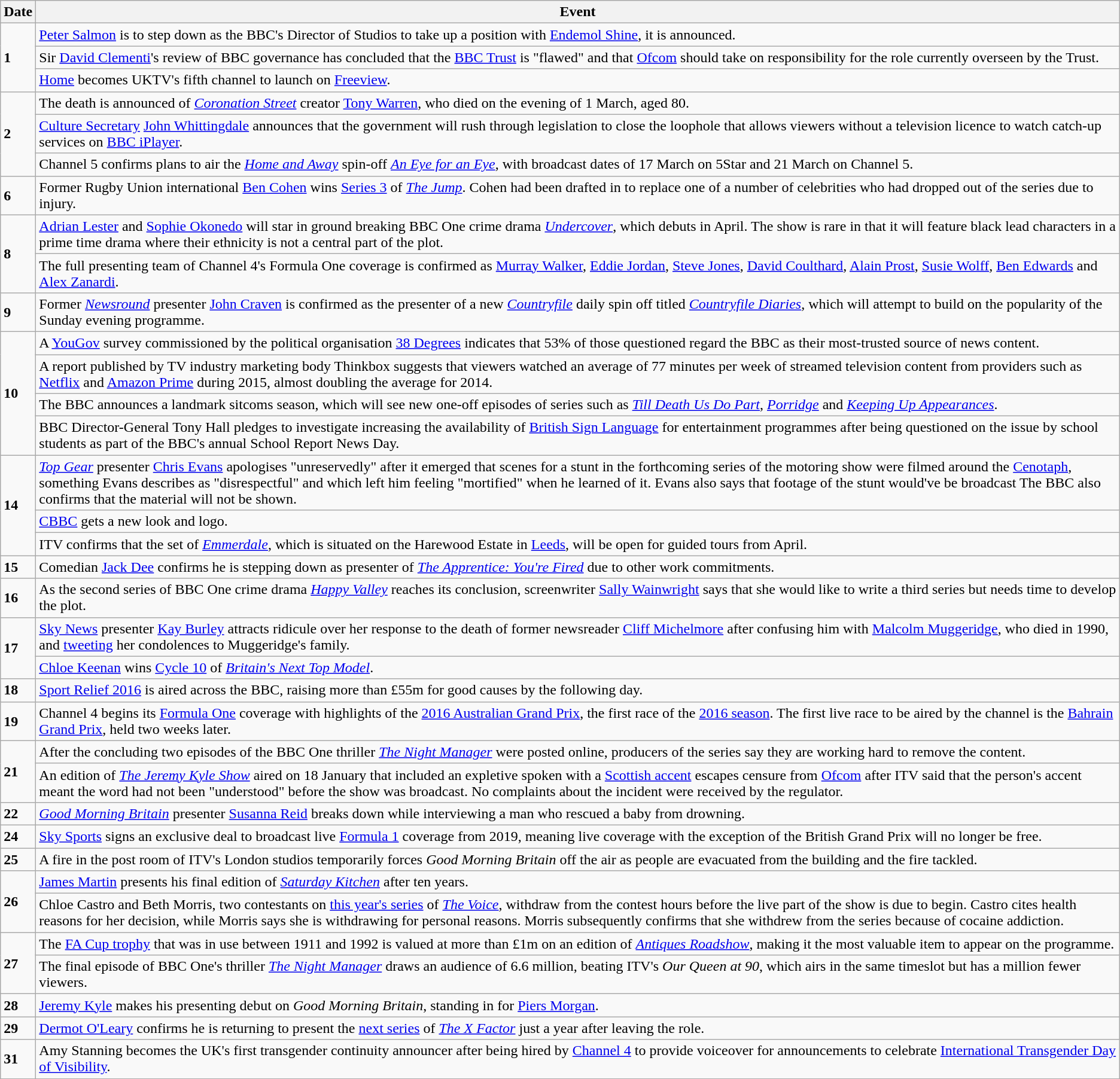<table class="wikitable">
<tr>
<th>Date</th>
<th>Event</th>
</tr>
<tr>
<td rowspan=3><strong>1</strong></td>
<td><a href='#'>Peter Salmon</a> is to step down as the BBC's Director of Studios to take up a position with <a href='#'>Endemol Shine</a>, it is announced.</td>
</tr>
<tr>
<td>Sir <a href='#'>David Clementi</a>'s review of BBC governance has concluded that the <a href='#'>BBC Trust</a> is "flawed" and that <a href='#'>Ofcom</a> should take on responsibility for the role currently overseen by the Trust.</td>
</tr>
<tr>
<td><a href='#'>Home</a> becomes UKTV's fifth channel to launch on <a href='#'>Freeview</a>.</td>
</tr>
<tr>
<td rowspan=3><strong>2</strong></td>
<td>The death is announced of <em><a href='#'>Coronation Street</a></em> creator <a href='#'>Tony Warren</a>, who died on the evening of 1 March, aged 80.</td>
</tr>
<tr>
<td><a href='#'>Culture Secretary</a> <a href='#'>John Whittingdale</a> announces that the government will rush through legislation to close the loophole that allows viewers without a television licence to watch catch-up services on <a href='#'>BBC iPlayer</a>.</td>
</tr>
<tr>
<td>Channel 5 confirms plans to air the <em><a href='#'>Home and Away</a></em> spin-off <em><a href='#'>An Eye for an Eye</a></em>, with broadcast dates of 17 March on 5Star and 21 March on Channel 5.</td>
</tr>
<tr>
<td><strong>6</strong></td>
<td>Former Rugby Union international <a href='#'>Ben Cohen</a> wins <a href='#'>Series 3</a> of <em><a href='#'>The Jump</a></em>. Cohen had been drafted in to replace one of a number of celebrities who had dropped out of the series due to injury.</td>
</tr>
<tr>
<td rowspan=2><strong>8</strong></td>
<td><a href='#'>Adrian Lester</a> and <a href='#'>Sophie Okonedo</a> will star in ground breaking BBC One crime drama <em><a href='#'>Undercover</a></em>, which debuts in April. The show is rare in that it will feature black lead characters in a prime time drama where their ethnicity is not a central part of the plot.</td>
</tr>
<tr>
<td>The full presenting team of Channel 4's Formula One coverage is confirmed as <a href='#'>Murray Walker</a>, <a href='#'>Eddie Jordan</a>, <a href='#'>Steve Jones</a>, <a href='#'>David Coulthard</a>, <a href='#'>Alain Prost</a>, <a href='#'>Susie Wolff</a>, <a href='#'>Ben Edwards</a> and <a href='#'>Alex Zanardi</a>.</td>
</tr>
<tr>
<td><strong>9</strong></td>
<td>Former <em><a href='#'>Newsround</a></em> presenter <a href='#'>John Craven</a> is confirmed as the presenter of a new <em><a href='#'>Countryfile</a></em> daily spin off titled <em><a href='#'>Countryfile Diaries</a></em>, which will attempt to build on the popularity of the Sunday evening programme.</td>
</tr>
<tr>
<td rowspan=4><strong>10</strong></td>
<td>A <a href='#'>YouGov</a> survey commissioned by the political organisation <a href='#'>38 Degrees</a> indicates that 53% of those questioned regard the BBC as their most-trusted source of news content.</td>
</tr>
<tr>
<td>A report published by TV industry marketing body Thinkbox suggests that viewers watched an average of 77 minutes per week of streamed television content from providers such as <a href='#'>Netflix</a> and <a href='#'>Amazon Prime</a> during 2015, almost doubling the average for 2014.</td>
</tr>
<tr>
<td>The BBC announces a landmark sitcoms season, which will see new one-off episodes of series such as <em><a href='#'>Till Death Us Do Part</a></em>, <em><a href='#'>Porridge</a></em> and <em><a href='#'>Keeping Up Appearances</a></em>.</td>
</tr>
<tr>
<td>BBC Director-General Tony Hall pledges to investigate increasing the availability of <a href='#'>British Sign Language</a> for entertainment programmes after being questioned on the issue by school students as part of the BBC's annual School Report News Day.</td>
</tr>
<tr>
<td rowspan=3><strong>14</strong></td>
<td><em><a href='#'>Top Gear</a></em> presenter <a href='#'>Chris Evans</a> apologises "unreservedly" after it emerged that scenes for a stunt in the forthcoming series of the motoring show were filmed around the <a href='#'>Cenotaph</a>, something Evans describes as "disrespectful" and which left him feeling "mortified" when he learned of it. Evans also says that footage of the stunt would've be broadcast The BBC also confirms that the material will not be shown.</td>
</tr>
<tr>
<td><a href='#'>CBBC</a> gets a new look and logo.</td>
</tr>
<tr>
<td>ITV confirms that the set of <em><a href='#'>Emmerdale</a></em>, which is situated on the Harewood Estate in <a href='#'>Leeds</a>, will be open for guided tours from April.</td>
</tr>
<tr>
<td><strong>15</strong></td>
<td>Comedian <a href='#'>Jack Dee</a> confirms he is stepping down as presenter of <em><a href='#'>The Apprentice: You're Fired</a></em> due to other work commitments.</td>
</tr>
<tr>
<td><strong>16</strong></td>
<td>As the second series of BBC One crime drama <em><a href='#'>Happy Valley</a></em> reaches its conclusion, screenwriter <a href='#'>Sally Wainwright</a> says that she would like to write a third series but needs time to develop the plot.</td>
</tr>
<tr>
<td rowspan=2><strong>17</strong></td>
<td><a href='#'>Sky News</a> presenter <a href='#'>Kay Burley</a> attracts ridicule over her response to the death of former newsreader <a href='#'>Cliff Michelmore</a> after confusing him with <a href='#'>Malcolm Muggeridge</a>, who died in 1990, and <a href='#'>tweeting</a> her condolences to Muggeridge's family.</td>
</tr>
<tr>
<td><a href='#'>Chloe Keenan</a> wins <a href='#'>Cycle 10</a> of <em><a href='#'>Britain's Next Top Model</a></em>.</td>
</tr>
<tr>
<td><strong>18</strong></td>
<td><a href='#'>Sport Relief 2016</a> is aired across the BBC, raising more than £55m for good causes by the following day.</td>
</tr>
<tr>
<td><strong>19</strong></td>
<td>Channel 4 begins its <a href='#'>Formula One</a> coverage with highlights of the <a href='#'>2016 Australian Grand Prix</a>, the first race of the <a href='#'>2016 season</a>. The first live race to be aired by the channel is the <a href='#'>Bahrain Grand Prix</a>, held two weeks later.</td>
</tr>
<tr>
<td rowspan=2><strong>21</strong></td>
<td>After the concluding two episodes of the BBC One thriller <em><a href='#'>The Night Manager</a></em> were posted online, producers of the series say they are working hard to remove the content.</td>
</tr>
<tr>
<td>An edition of <em><a href='#'>The Jeremy Kyle Show</a></em> aired on 18 January that included an expletive spoken with a <a href='#'>Scottish accent</a> escapes censure from <a href='#'>Ofcom</a> after ITV said that the person's accent meant the word had not been "understood" before the show was broadcast. No complaints about the incident were received by the regulator.</td>
</tr>
<tr>
<td><strong>22</strong></td>
<td><em><a href='#'>Good Morning Britain</a></em> presenter <a href='#'>Susanna Reid</a> breaks down while interviewing a man who rescued a baby from drowning.</td>
</tr>
<tr>
<td><strong>24</strong></td>
<td><a href='#'>Sky Sports</a> signs an exclusive deal to broadcast live <a href='#'>Formula 1</a> coverage from 2019, meaning live coverage with the exception of the British Grand Prix will no longer be free.</td>
</tr>
<tr>
<td><strong>25</strong></td>
<td>A fire in the post room of ITV's London studios temporarily forces <em>Good Morning Britain</em> off the air as people are evacuated from the building and the fire tackled.</td>
</tr>
<tr>
<td rowspan=2><strong>26</strong></td>
<td><a href='#'>James Martin</a> presents his final edition of <em><a href='#'>Saturday Kitchen</a></em> after ten years.</td>
</tr>
<tr>
<td>Chloe Castro and Beth Morris, two contestants on <a href='#'>this year's series</a> of <em><a href='#'>The Voice</a></em>, withdraw from the contest hours before the live part of the show is due to begin. Castro cites health reasons for her decision, while Morris says she is withdrawing for personal reasons. Morris subsequently confirms that she withdrew from the series because of cocaine addiction.</td>
</tr>
<tr>
<td rowspan=2><strong>27</strong></td>
<td>The <a href='#'>FA Cup trophy</a> that was in use between 1911 and 1992 is valued at more than £1m on an edition of <em><a href='#'>Antiques Roadshow</a></em>, making it the most valuable item to appear on the programme.</td>
</tr>
<tr>
<td>The final episode of BBC One's thriller <em><a href='#'>The Night Manager</a></em> draws an audience of 6.6 million, beating ITV's <em>Our Queen at 90</em>, which airs in the same timeslot but has a million fewer viewers.</td>
</tr>
<tr>
<td><strong>28</strong></td>
<td><a href='#'>Jeremy Kyle</a> makes his presenting debut on <em>Good Morning Britain</em>, standing in for <a href='#'>Piers Morgan</a>.</td>
</tr>
<tr>
<td><strong>29</strong></td>
<td><a href='#'>Dermot O'Leary</a> confirms he is returning to present the <a href='#'>next series</a> of <em><a href='#'>The X Factor</a></em> just a year after leaving the role.</td>
</tr>
<tr>
<td><strong>31</strong></td>
<td>Amy Stanning becomes the UK's first transgender continuity announcer after being hired by <a href='#'>Channel 4</a> to provide voiceover for announcements to celebrate <a href='#'>International Transgender Day of Visibility</a>.</td>
</tr>
</table>
